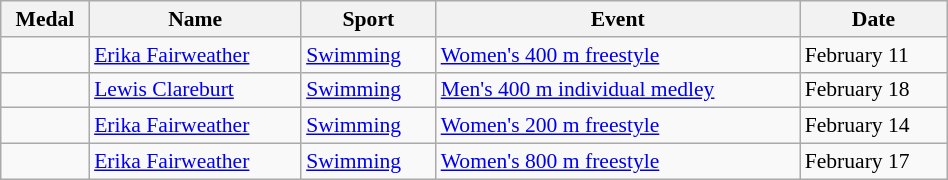<table class="wikitable sortable" style="font-size:90%; width:50%;">
<tr>
<th>Medal</th>
<th>Name</th>
<th>Sport</th>
<th>Event</th>
<th>Date</th>
</tr>
<tr>
<td></td>
<td><a href='#'>Erika Fairweather </a></td>
<td><a href='#'>Swimming</a></td>
<td><a href='#'>Women's 400 m freestyle</a></td>
<td>February 11</td>
</tr>
<tr>
<td></td>
<td><a href='#'>Lewis Clareburt</a></td>
<td><a href='#'>Swimming</a></td>
<td><a href='#'>Men's 400 m individual medley</a></td>
<td>February 18</td>
</tr>
<tr>
<td></td>
<td><a href='#'>Erika Fairweather</a></td>
<td><a href='#'>Swimming</a></td>
<td><a href='#'>Women's 200 m freestyle</a></td>
<td>February 14</td>
</tr>
<tr>
<td></td>
<td><a href='#'>Erika Fairweather</a></td>
<td><a href='#'>Swimming</a></td>
<td><a href='#'>Women's 800 m freestyle</a></td>
<td>February 17</td>
</tr>
</table>
